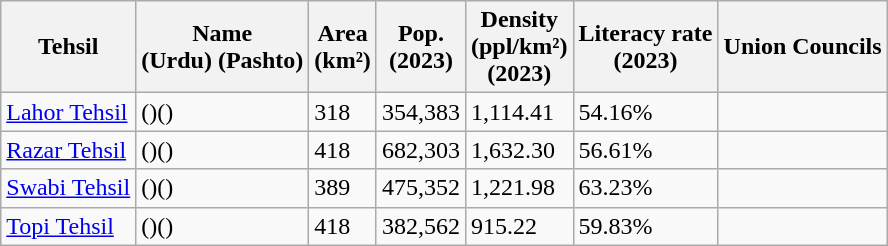<table class="wikitable sortable static-row-numbers static-row-header-hash">
<tr>
<th>Tehsil</th>
<th>Name<br>(Urdu) (Pashto)</th>
<th>Area<br>(km²)</th>
<th>Pop.<br>(2023)</th>
<th>Density<br>(ppl/km²)<br>(2023)</th>
<th>Literacy rate<br>(2023)</th>
<th>Union Councils</th>
</tr>
<tr>
<td><a href='#'>Lahor Tehsil</a></td>
<td>()()</td>
<td>318</td>
<td>354,383</td>
<td>1,114.41</td>
<td>54.16%</td>
<td></td>
</tr>
<tr>
<td><a href='#'>Razar Tehsil</a></td>
<td>()()</td>
<td>418</td>
<td>682,303</td>
<td>1,632.30</td>
<td>56.61%</td>
<td></td>
</tr>
<tr>
<td><a href='#'>Swabi Tehsil</a></td>
<td>()()</td>
<td>389</td>
<td>475,352</td>
<td>1,221.98</td>
<td>63.23%</td>
<td></td>
</tr>
<tr>
<td><a href='#'>Topi Tehsil</a></td>
<td>()()</td>
<td>418</td>
<td>382,562</td>
<td>915.22</td>
<td>59.83%</td>
<td></td>
</tr>
</table>
